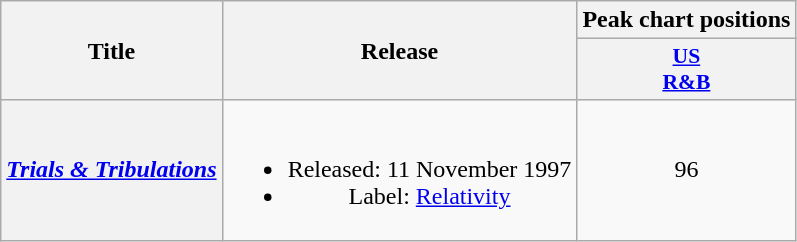<table class="wikitable plainrowheaders" style="text-align:center;">
<tr>
<th scope="col" rowspan="2">Title</th>
<th rowspan="2">Release</th>
<th colspan="2">Peak chart positions</th>
</tr>
<tr>
<th scope="col" style=font-size:90%;"><a href='#'>US<br>R&B</a></th>
</tr>
<tr>
<th scope="row"><em><a href='#'>Trials & Tribulations</a></em></th>
<td><br><ul><li>Released: 11 November 1997</li><li>Label: <a href='#'>Relativity</a></li></ul></td>
<td style="text-align:center;">96</td>
</tr>
</table>
